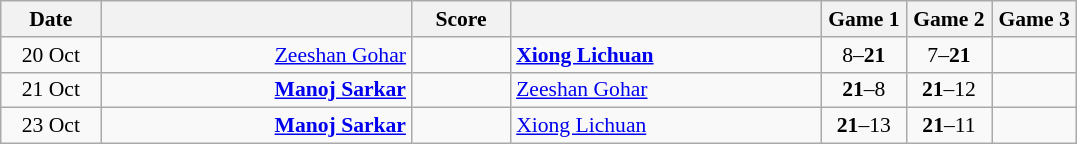<table class="wikitable" style="text-align:center; font-size:90% ">
<tr>
<th width="60">Date</th>
<th align="right" width="200"></th>
<th width="60">Score</th>
<th align="left" width="200"></th>
<th width="50">Game 1</th>
<th width="50">Game 2</th>
<th width="50">Game 3</th>
</tr>
<tr>
<td>20 Oct</td>
<td align="right"><a href='#'>Zeeshan Gohar</a> </td>
<td align="center"></td>
<td align="left"><strong> <a href='#'>Xiong Lichuan</a></strong></td>
<td>8–<strong>21</strong></td>
<td>7–<strong>21</strong></td>
<td></td>
</tr>
<tr>
<td>21 Oct</td>
<td align="right"><strong><a href='#'>Manoj Sarkar</a> </strong></td>
<td align="center"></td>
<td align="left"> <a href='#'>Zeeshan Gohar</a></td>
<td><strong>21</strong>–8</td>
<td><strong>21</strong>–12</td>
<td></td>
</tr>
<tr>
<td>23 Oct</td>
<td align="right"><strong><a href='#'>Manoj Sarkar</a> </strong></td>
<td align="center"></td>
<td align="left"> <a href='#'>Xiong Lichuan</a></td>
<td><strong>21</strong>–13</td>
<td><strong>21</strong>–11</td>
<td></td>
</tr>
</table>
